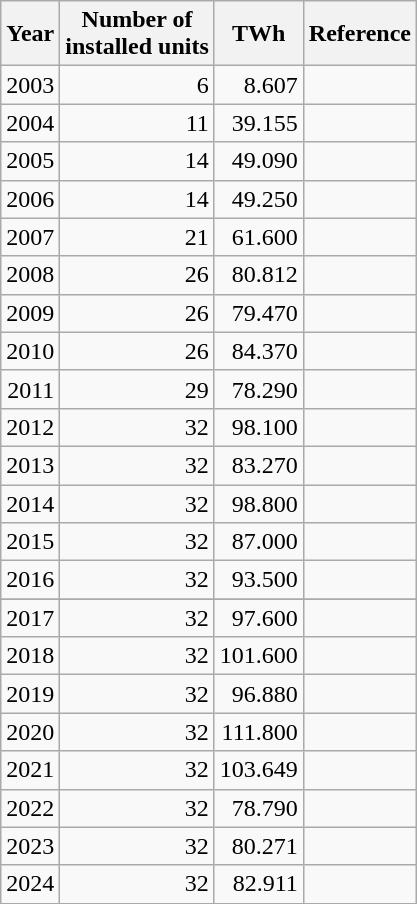<table class="wikitable floatleft" style="text-align:right;">
<tr>
<th>Year</th>
<th>Number of<br>installed units</th>
<th>TWh</th>
<th>Reference</th>
</tr>
<tr>
<td>2003</td>
<td>6</td>
<td>8.607</td>
<td></td>
</tr>
<tr>
<td>2004</td>
<td>11</td>
<td>39.155</td>
<td></td>
</tr>
<tr>
<td>2005</td>
<td>14</td>
<td>49.090</td>
<td></td>
</tr>
<tr>
<td>2006</td>
<td>14</td>
<td>49.250</td>
<td></td>
</tr>
<tr>
<td>2007</td>
<td>21</td>
<td>61.600</td>
<td></td>
</tr>
<tr>
<td>2008</td>
<td>26</td>
<td>80.812</td>
<td></td>
</tr>
<tr>
<td>2009</td>
<td>26</td>
<td>79.470</td>
<td></td>
</tr>
<tr>
<td>2010</td>
<td>26</td>
<td>84.370</td>
<td></td>
</tr>
<tr>
<td>2011</td>
<td>29</td>
<td>78.290</td>
<td></td>
</tr>
<tr>
<td>2012</td>
<td>32</td>
<td>98.100</td>
<td></td>
</tr>
<tr>
<td>2013</td>
<td>32</td>
<td>83.270</td>
<td></td>
</tr>
<tr>
<td>2014</td>
<td>32</td>
<td>98.800</td>
<td></td>
</tr>
<tr>
<td>2015</td>
<td>32</td>
<td>87.000</td>
<td></td>
</tr>
<tr>
<td>2016</td>
<td>32</td>
<td>93.500</td>
<td></td>
</tr>
<tr style="background:#ccf;">
</tr>
<tr>
<td>2017</td>
<td>32</td>
<td>97.600</td>
<td></td>
</tr>
<tr>
<td>2018</td>
<td>32</td>
<td>101.600</td>
<td></td>
</tr>
<tr>
<td>2019</td>
<td>32</td>
<td>96.880</td>
<td></td>
</tr>
<tr>
<td>2020</td>
<td>32</td>
<td>111.800</td>
<td></td>
</tr>
<tr>
<td>2021</td>
<td>32</td>
<td>103.649</td>
<td></td>
</tr>
<tr>
<td>2022</td>
<td>32</td>
<td>78.790</td>
<td></td>
</tr>
<tr>
<td>2023</td>
<td>32</td>
<td>80.271</td>
<td></td>
</tr>
<tr>
<td>2024</td>
<td>32</td>
<td>82.911</td>
<td></td>
</tr>
<tr style="background:#ccf;">
</tr>
</table>
